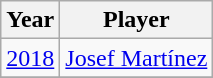<table class="wikitable">
<tr>
<th>Year</th>
<th>Player</th>
</tr>
<tr>
<td><a href='#'>2018</a></td>
<td> <a href='#'>Josef Martínez</a></td>
</tr>
<tr>
</tr>
</table>
